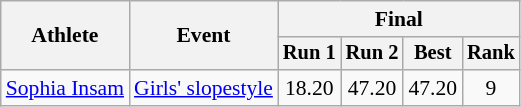<table class="wikitable" style="font-size:90%">
<tr>
<th rowspan=2>Athlete</th>
<th rowspan=2>Event</th>
<th colspan=5>Final</th>
</tr>
<tr style="font-size:95%">
<th>Run 1</th>
<th>Run 2</th>
<th>Best</th>
<th>Rank</th>
</tr>
<tr align=center>
<td align=left><a href='#'>Sophia Insam</a></td>
<td align=left><a href='#'>Girls' slopestyle</a></td>
<td>18.20</td>
<td>47.20</td>
<td>47.20</td>
<td>9</td>
</tr>
</table>
